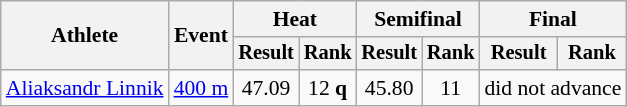<table class="wikitable" style="font-size:90%">
<tr>
<th rowspan=2>Athlete</th>
<th rowspan=2>Event</th>
<th colspan=2>Heat</th>
<th colspan=2>Semifinal</th>
<th colspan=2>Final</th>
</tr>
<tr style="font-size:95%">
<th>Result</th>
<th>Rank</th>
<th>Result</th>
<th>Rank</th>
<th>Result</th>
<th>Rank</th>
</tr>
<tr align=center>
<td align=left><a href='#'>Aliaksandr Linnik</a></td>
<td style="text-align:left;"><a href='#'>400 m</a></td>
<td>47.09</td>
<td>12 <strong>q</strong></td>
<td>45.80</td>
<td>11</td>
<td colspan=2>did not advance</td>
</tr>
</table>
